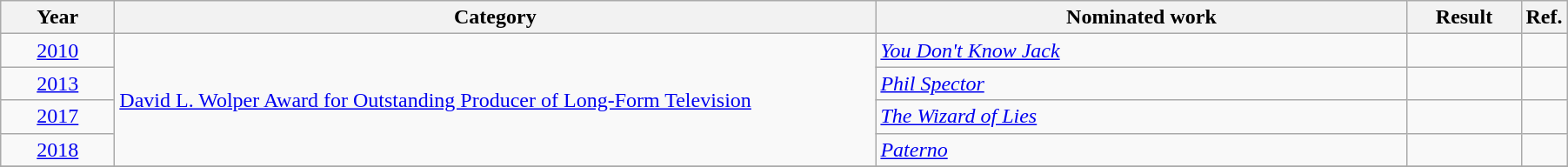<table class=wikitable>
<tr>
<th scope="col" style="width:5em;">Year</th>
<th scope="col" style="width:36em;">Category</th>
<th scope="col" style="width:25em;">Nominated work</th>
<th scope="col" style="width:5em;">Result</th>
<th>Ref.</th>
</tr>
<tr>
<td style="text-align:center;"><a href='#'>2010</a></td>
<td rowspan="4"><a href='#'>David L. Wolper Award for Outstanding Producer of Long-Form Television</a></td>
<td><em><a href='#'>You Don't Know Jack</a></em></td>
<td></td>
<td style="text-align:center;"></td>
</tr>
<tr>
<td style="text-align:center;"><a href='#'>2013</a></td>
<td><em><a href='#'>Phil Spector</a></em></td>
<td></td>
<td style="text-align:center;"></td>
</tr>
<tr>
<td style="text-align:center;"><a href='#'>2017</a></td>
<td><em><a href='#'>The Wizard of Lies</a></em></td>
<td></td>
<td style="text-align:center;"></td>
</tr>
<tr>
<td style="text-align:center;"><a href='#'>2018</a></td>
<td><em><a href='#'>Paterno</a></em></td>
<td></td>
<td style="text-align:center;"></td>
</tr>
<tr>
</tr>
</table>
